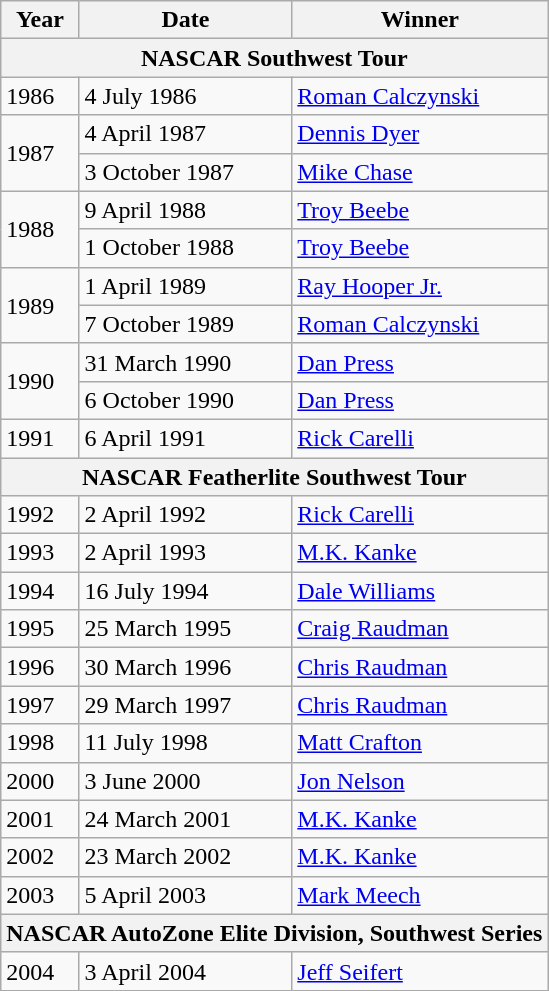<table class="wikitable">
<tr>
<th>Year</th>
<th>Date</th>
<th>Winner</th>
</tr>
<tr>
<th colspan=3>NASCAR Southwest Tour</th>
</tr>
<tr>
<td>1986</td>
<td>4 July 1986</td>
<td> <a href='#'>Roman Calczynski</a></td>
</tr>
<tr>
<td rowspan=2>1987</td>
<td>4 April 1987</td>
<td> <a href='#'>Dennis Dyer</a></td>
</tr>
<tr>
<td>3 October 1987</td>
<td> <a href='#'>Mike Chase</a></td>
</tr>
<tr>
<td rowspan=2>1988</td>
<td>9 April 1988</td>
<td> <a href='#'>Troy Beebe</a></td>
</tr>
<tr>
<td>1 October 1988</td>
<td> <a href='#'>Troy Beebe</a></td>
</tr>
<tr>
<td rowspan=2>1989</td>
<td>1 April 1989</td>
<td> <a href='#'>Ray Hooper Jr.</a></td>
</tr>
<tr>
<td>7 October 1989</td>
<td> <a href='#'>Roman Calczynski</a></td>
</tr>
<tr>
<td rowspan=2>1990</td>
<td>31 March 1990</td>
<td> <a href='#'>Dan Press</a></td>
</tr>
<tr>
<td>6 October 1990</td>
<td> <a href='#'>Dan Press</a></td>
</tr>
<tr>
<td>1991</td>
<td>6 April 1991</td>
<td> <a href='#'>Rick Carelli</a></td>
</tr>
<tr>
<th colspan=3>NASCAR Featherlite Southwest Tour</th>
</tr>
<tr>
<td>1992</td>
<td>2 April 1992</td>
<td> <a href='#'>Rick Carelli</a></td>
</tr>
<tr>
<td>1993</td>
<td>2 April 1993</td>
<td> <a href='#'>M.K. Kanke</a></td>
</tr>
<tr>
<td>1994</td>
<td>16 July 1994</td>
<td> <a href='#'>Dale Williams</a></td>
</tr>
<tr>
<td>1995</td>
<td>25 March 1995</td>
<td> <a href='#'>Craig Raudman</a></td>
</tr>
<tr>
<td>1996</td>
<td>30 March 1996</td>
<td> <a href='#'>Chris Raudman</a></td>
</tr>
<tr>
<td>1997</td>
<td>29 March 1997</td>
<td> <a href='#'>Chris Raudman</a></td>
</tr>
<tr>
<td>1998</td>
<td>11 July 1998</td>
<td> <a href='#'>Matt Crafton</a></td>
</tr>
<tr>
<td>2000</td>
<td>3 June 2000</td>
<td> <a href='#'>Jon Nelson</a></td>
</tr>
<tr>
<td>2001</td>
<td>24 March 2001</td>
<td> <a href='#'>M.K. Kanke</a></td>
</tr>
<tr>
<td>2002</td>
<td>23 March 2002</td>
<td> <a href='#'>M.K. Kanke</a></td>
</tr>
<tr>
<td>2003</td>
<td>5 April 2003</td>
<td> <a href='#'>Mark Meech</a></td>
</tr>
<tr>
<th colspan=3>NASCAR AutoZone Elite Division, Southwest Series</th>
</tr>
<tr>
<td>2004</td>
<td>3 April 2004</td>
<td> <a href='#'>Jeff Seifert</a></td>
</tr>
</table>
